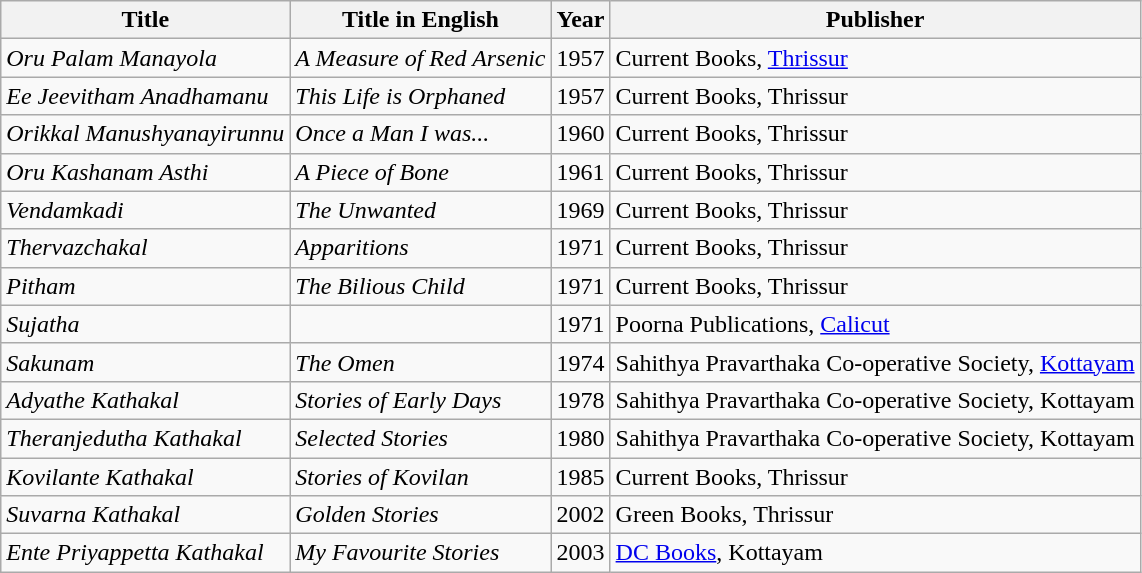<table class="wikitable">
<tr>
<th>Title</th>
<th>Title in English</th>
<th>Year</th>
<th>Publisher</th>
</tr>
<tr>
<td><em>Oru Palam Manayola</em></td>
<td><em>A Measure of Red Arsenic</em></td>
<td>1957</td>
<td>Current Books, <a href='#'>Thrissur</a></td>
</tr>
<tr>
<td><em>Ee Jeevitham Anadhamanu</em></td>
<td><em>This Life is Orphaned</em></td>
<td>1957</td>
<td>Current Books, Thrissur</td>
</tr>
<tr>
<td><em>Orikkal Manushyanayirunnu</em></td>
<td><em>Once a Man I was...</em></td>
<td>1960</td>
<td>Current Books, Thrissur</td>
</tr>
<tr>
<td><em>Oru Kashanam Asthi</em></td>
<td><em>A Piece of Bone</em></td>
<td>1961</td>
<td>Current Books, Thrissur</td>
</tr>
<tr>
<td><em>Vendamkadi</em></td>
<td><em>The Unwanted</em></td>
<td>1969</td>
<td>Current Books, Thrissur</td>
</tr>
<tr>
<td><em>Thervazchakal</em></td>
<td><em>Apparitions</em></td>
<td>1971</td>
<td>Current Books, Thrissur</td>
</tr>
<tr>
<td><em>Pitham</em></td>
<td><em>The Bilious Child</em></td>
<td>1971</td>
<td>Current Books, Thrissur</td>
</tr>
<tr>
<td><em>Sujatha</em></td>
<td></td>
<td>1971</td>
<td>Poorna Publications, <a href='#'>Calicut</a></td>
</tr>
<tr>
<td><em>Sakunam</em></td>
<td><em>The Omen</em></td>
<td>1974</td>
<td>Sahithya Pravarthaka Co-operative Society, <a href='#'>Kottayam</a></td>
</tr>
<tr>
<td><em>Adyathe Kathakal</em></td>
<td><em>Stories of Early Days</em></td>
<td>1978</td>
<td>Sahithya Pravarthaka Co-operative Society, Kottayam</td>
</tr>
<tr>
<td><em>Theranjedutha Kathakal</em></td>
<td><em>Selected Stories</em></td>
<td>1980</td>
<td>Sahithya Pravarthaka Co-operative Society, Kottayam</td>
</tr>
<tr>
<td><em>Kovilante Kathakal</em></td>
<td><em>Stories of Kovilan</em></td>
<td>1985</td>
<td>Current Books, Thrissur</td>
</tr>
<tr>
<td><em>Suvarna Kathakal</em></td>
<td><em>Golden Stories</em></td>
<td>2002</td>
<td>Green Books, Thrissur</td>
</tr>
<tr>
<td><em>Ente Priyappetta Kathakal</em></td>
<td><em>My Favourite Stories</em></td>
<td>2003</td>
<td><a href='#'>DC Books</a>, Kottayam</td>
</tr>
</table>
